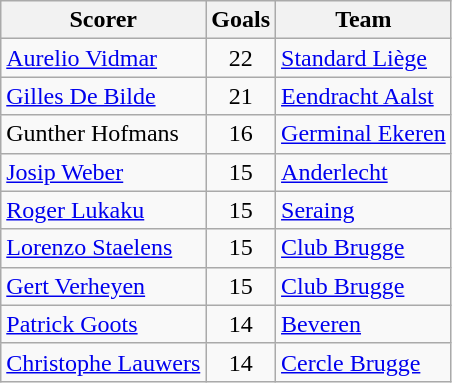<table class="wikitable">
<tr>
<th>Scorer</th>
<th>Goals</th>
<th>Team</th>
</tr>
<tr>
<td> <a href='#'>Aurelio Vidmar</a></td>
<td style="text-align:center;">22</td>
<td><a href='#'>Standard Liège</a></td>
</tr>
<tr>
<td> <a href='#'>Gilles De Bilde</a></td>
<td style="text-align:center;">21</td>
<td><a href='#'>Eendracht Aalst</a></td>
</tr>
<tr>
<td> Gunther Hofmans</td>
<td style="text-align:center;">16</td>
<td><a href='#'>Germinal Ekeren</a></td>
</tr>
<tr>
<td>  <a href='#'>Josip Weber</a></td>
<td style="text-align:center;">15</td>
<td><a href='#'>Anderlecht</a></td>
</tr>
<tr>
<td> <a href='#'>Roger Lukaku</a></td>
<td style="text-align:center;">15</td>
<td><a href='#'>Seraing</a></td>
</tr>
<tr>
<td> <a href='#'>Lorenzo Staelens</a></td>
<td style="text-align:center;">15</td>
<td><a href='#'>Club Brugge</a></td>
</tr>
<tr>
<td> <a href='#'>Gert Verheyen</a></td>
<td style="text-align:center;">15</td>
<td><a href='#'>Club Brugge</a></td>
</tr>
<tr>
<td> <a href='#'>Patrick Goots</a></td>
<td style="text-align:center;">14</td>
<td><a href='#'>Beveren</a></td>
</tr>
<tr>
<td> <a href='#'>Christophe Lauwers</a></td>
<td style="text-align:center;">14</td>
<td><a href='#'>Cercle Brugge</a></td>
</tr>
</table>
